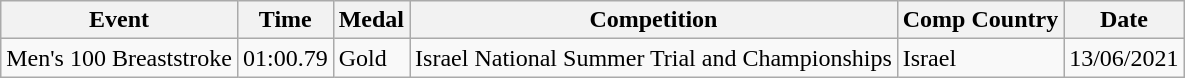<table class="wikitable">
<tr>
<th>Event</th>
<th>Time</th>
<th>Medal</th>
<th>Competition</th>
<th>Comp Country</th>
<th>Date</th>
</tr>
<tr>
<td>Men's 100 Breaststroke</td>
<td>01:00.79</td>
<td>Gold</td>
<td>Israel National Summer Trial and Championships</td>
<td>Israel</td>
<td>13/06/2021</td>
</tr>
</table>
